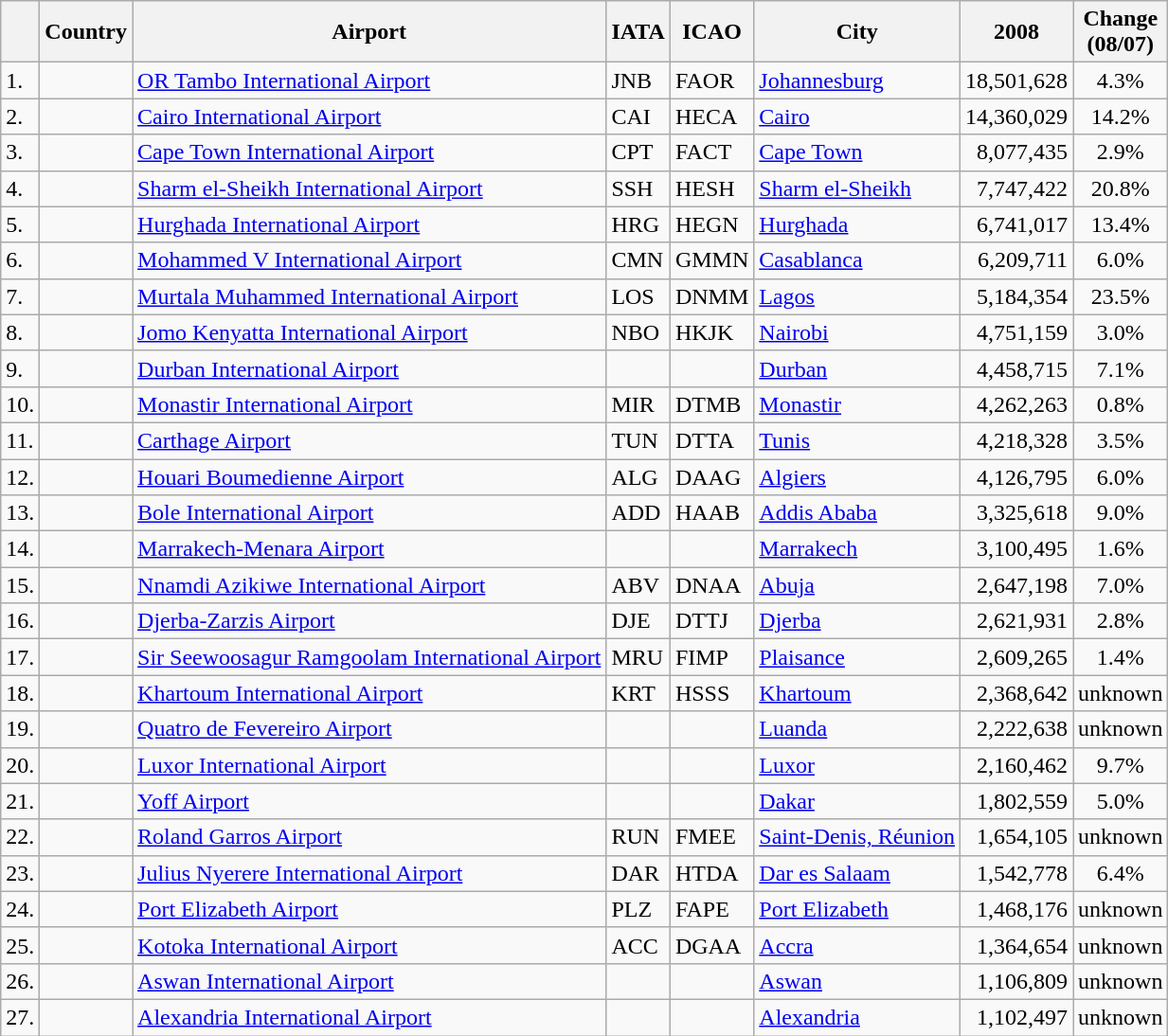<table class="wikitable sortable">
<tr>
<th></th>
<th>Country</th>
<th>Airport</th>
<th>IATA</th>
<th>ICAO</th>
<th>City</th>
<th>2008</th>
<th>Change <br>(08/07)</th>
</tr>
<tr>
<td>1.</td>
<td></td>
<td><a href='#'>OR Tambo International Airport</a></td>
<td>JNB</td>
<td>FAOR</td>
<td><a href='#'>Johannesburg</a></td>
<td align=right>18,501,628</td>
<td align=center>4.3%</td>
</tr>
<tr>
<td>2.</td>
<td></td>
<td><a href='#'>Cairo International Airport</a></td>
<td>CAI</td>
<td>HECA</td>
<td><a href='#'>Cairo</a></td>
<td align=right>14,360,029</td>
<td align=center>14.2%</td>
</tr>
<tr>
<td>3.</td>
<td></td>
<td><a href='#'>Cape Town International Airport</a></td>
<td>CPT</td>
<td>FACT</td>
<td><a href='#'>Cape Town</a></td>
<td align=right>8,077,435</td>
<td align=center>2.9%</td>
</tr>
<tr>
<td>4.</td>
<td></td>
<td><a href='#'>Sharm el-Sheikh International Airport</a></td>
<td>SSH</td>
<td>HESH</td>
<td><a href='#'>Sharm el-Sheikh</a></td>
<td align=right>7,747,422</td>
<td align=center>20.8%</td>
</tr>
<tr>
<td>5.</td>
<td></td>
<td><a href='#'>Hurghada International Airport</a></td>
<td>HRG</td>
<td>HEGN</td>
<td><a href='#'>Hurghada</a></td>
<td align=right>6,741,017</td>
<td align=center>13.4%</td>
</tr>
<tr>
<td>6.</td>
<td></td>
<td><a href='#'>Mohammed V International Airport</a></td>
<td>CMN</td>
<td>GMMN</td>
<td><a href='#'>Casablanca</a></td>
<td align=right>6,209,711</td>
<td align=center>6.0%</td>
</tr>
<tr>
<td>7.</td>
<td></td>
<td><a href='#'>Murtala Muhammed International Airport</a></td>
<td>LOS</td>
<td>DNMM</td>
<td><a href='#'>Lagos</a></td>
<td align=right>5,184,354</td>
<td align=center>23.5%</td>
</tr>
<tr>
<td>8.</td>
<td></td>
<td><a href='#'>Jomo Kenyatta International Airport</a></td>
<td>NBO</td>
<td>HKJK</td>
<td><a href='#'>Nairobi</a></td>
<td align=right>4,751,159</td>
<td align=center>3.0%</td>
</tr>
<tr>
<td>9.</td>
<td></td>
<td><a href='#'>Durban International Airport</a></td>
<td></td>
<td></td>
<td><a href='#'>Durban</a></td>
<td align=right>4,458,715</td>
<td align=center>7.1%</td>
</tr>
<tr>
<td>10.</td>
<td></td>
<td><a href='#'>Monastir International Airport</a></td>
<td>MIR</td>
<td>DTMB</td>
<td><a href='#'>Monastir</a></td>
<td align=right>4,262,263</td>
<td align=center>0.8%</td>
</tr>
<tr>
<td>11.</td>
<td></td>
<td><a href='#'>Carthage Airport</a></td>
<td>TUN</td>
<td>DTTA</td>
<td><a href='#'>Tunis</a></td>
<td align=right>4,218,328</td>
<td align=center>3.5%</td>
</tr>
<tr>
<td>12.</td>
<td></td>
<td><a href='#'>Houari Boumedienne Airport</a></td>
<td>ALG</td>
<td>DAAG</td>
<td><a href='#'>Algiers</a></td>
<td align=right>4,126,795</td>
<td align=center>6.0%</td>
</tr>
<tr>
<td>13.</td>
<td></td>
<td><a href='#'>Bole International Airport</a></td>
<td>ADD</td>
<td>HAAB</td>
<td><a href='#'>Addis Ababa</a></td>
<td align=right>3,325,618</td>
<td align=center>9.0%</td>
</tr>
<tr>
<td>14.</td>
<td></td>
<td><a href='#'>Marrakech-Menara Airport</a></td>
<td></td>
<td></td>
<td><a href='#'>Marrakech</a></td>
<td align=right>3,100,495</td>
<td align=center>1.6%</td>
</tr>
<tr>
<td>15.</td>
<td></td>
<td><a href='#'>Nnamdi Azikiwe International Airport</a></td>
<td>ABV</td>
<td>DNAA</td>
<td><a href='#'>Abuja</a></td>
<td align=right>2,647,198</td>
<td align=center>7.0%</td>
</tr>
<tr>
<td>16.</td>
<td></td>
<td><a href='#'>Djerba-Zarzis Airport</a></td>
<td>DJE</td>
<td>DTTJ</td>
<td><a href='#'>Djerba</a></td>
<td align=right>2,621,931</td>
<td align=center>2.8%</td>
</tr>
<tr>
<td>17.</td>
<td></td>
<td><a href='#'>Sir Seewoosagur Ramgoolam International Airport</a></td>
<td>MRU</td>
<td>FIMP</td>
<td><a href='#'>Plaisance</a></td>
<td align="right">2,609,265</td>
<td align=center>1.4%</td>
</tr>
<tr>
<td>18.</td>
<td></td>
<td><a href='#'>Khartoum International Airport</a></td>
<td>KRT</td>
<td>HSSS</td>
<td><a href='#'>Khartoum</a></td>
<td align=right>2,368,642</td>
<td align=center>unknown</td>
</tr>
<tr>
<td>19.</td>
<td></td>
<td><a href='#'>Quatro de Fevereiro Airport</a></td>
<td></td>
<td></td>
<td><a href='#'>Luanda</a></td>
<td align=right>2,222,638</td>
<td align=center>unknown</td>
</tr>
<tr>
<td>20.</td>
<td></td>
<td><a href='#'>Luxor International Airport</a></td>
<td></td>
<td></td>
<td><a href='#'>Luxor</a></td>
<td align=right>2,160,462</td>
<td align=center>9.7%</td>
</tr>
<tr>
<td>21.</td>
<td></td>
<td><a href='#'>Yoff Airport</a></td>
<td></td>
<td></td>
<td><a href='#'>Dakar</a></td>
<td align=right>1,802,559</td>
<td align=center>5.0%</td>
</tr>
<tr>
<td>22.</td>
<td></td>
<td><a href='#'>Roland Garros Airport</a></td>
<td>RUN</td>
<td>FMEE</td>
<td><a href='#'>Saint-Denis, Réunion</a></td>
<td align=right>1,654,105</td>
<td align=center>unknown</td>
</tr>
<tr>
<td>23.</td>
<td></td>
<td><a href='#'>Julius Nyerere International Airport</a></td>
<td>DAR</td>
<td>HTDA</td>
<td><a href='#'>Dar es Salaam</a></td>
<td align=right>1,542,778</td>
<td align=center>6.4%</td>
</tr>
<tr>
<td>24.</td>
<td></td>
<td><a href='#'>Port Elizabeth Airport</a></td>
<td>PLZ</td>
<td>FAPE</td>
<td><a href='#'>Port Elizabeth</a></td>
<td align=right>1,468,176</td>
<td align=center>unknown</td>
</tr>
<tr>
<td>25.</td>
<td></td>
<td><a href='#'>Kotoka International Airport</a></td>
<td>ACC</td>
<td>DGAA</td>
<td><a href='#'>Accra</a></td>
<td align=right>1,364,654</td>
<td align=center>unknown</td>
</tr>
<tr>
<td>26.</td>
<td></td>
<td><a href='#'>Aswan International Airport</a></td>
<td></td>
<td></td>
<td><a href='#'>Aswan</a></td>
<td align=right>1,106,809</td>
<td align=center>unknown</td>
</tr>
<tr>
<td>27.</td>
<td></td>
<td><a href='#'>Alexandria International Airport</a></td>
<td></td>
<td></td>
<td><a href='#'>Alexandria</a></td>
<td align=right>1,102,497</td>
<td align=center>unknown</td>
</tr>
</table>
